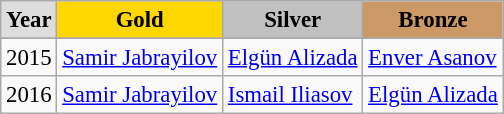<table class="wikitable sortable" style="font-size:95%">
<tr style="text-align:center; background:#e4e4e4; font-weight:bold;">
<td style="background:#ddd; ">Year</td>
<td style="background:gold; ">Gold</td>
<td style="background:silver; ">Silver</td>
<td style="background:#c96; ">Bronze</td>
</tr>
<tr style="background:#efefef;">
</tr>
<tr>
<td>2015</td>
<td><a href='#'>Samir Jabrayilov</a></td>
<td><a href='#'>Elgün Alizada</a></td>
<td><a href='#'>Enver Asanov</a></td>
</tr>
<tr>
<td>2016</td>
<td><a href='#'>Samir Jabrayilov</a></td>
<td><a href='#'>Ismail Iliasov</a></td>
<td><a href='#'>Elgün Alizada</a></td>
</tr>
</table>
